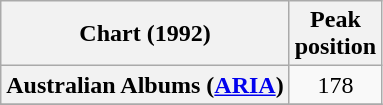<table class="wikitable plainrowheaders">
<tr>
<th>Chart (1992)</th>
<th>Peak <br> position</th>
</tr>
<tr>
<th scope="row">Australian Albums (<a href='#'>ARIA</a>)</th>
<td align="center">178</td>
</tr>
<tr>
</tr>
</table>
